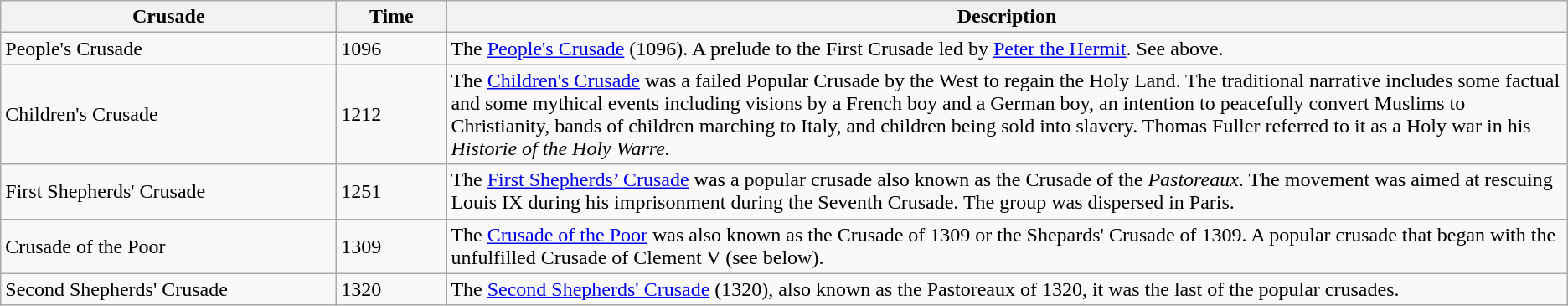<table class="wikitable">
<tr>
<th width=260px>Crusade</th>
<th width=80px>Time</th>
<th>Description</th>
</tr>
<tr>
<td>People's Crusade</td>
<td>1096</td>
<td>The <a href='#'>People's Crusade</a> (1096). A prelude to the First Crusade led by <a href='#'>Peter the Hermit</a>. See above.</td>
</tr>
<tr>
<td>Children's Crusade</td>
<td>1212</td>
<td>The <a href='#'>Children's Crusade</a> was a failed Popular Crusade by the West to regain the Holy Land. The traditional narrative includes some factual and some mythical events including visions by a French boy and a German boy, an intention to peacefully convert Muslims to Christianity, bands of children marching to Italy, and children being sold into slavery. Thomas Fuller referred to it as a Holy war in his <em>Historie of the Holy Warre.</em></td>
</tr>
<tr>
<td>First Shepherds' Crusade</td>
<td>1251</td>
<td>The <a href='#'>First Shepherds’ Crusade</a> was a popular crusade also known as the Crusade of the <em>Pastoreaux</em>. The movement was aimed at rescuing Louis IX during his imprisonment during the Seventh Crusade. The group was dispersed in Paris.</td>
</tr>
<tr>
<td>Crusade of the Poor</td>
<td>1309</td>
<td>The <a href='#'>Crusade of the Poor</a> was also known as the Crusade of 1309 or the Shepards' Crusade of 1309. A popular crusade that began with the unfulfilled Crusade of Clement V (see below).</td>
</tr>
<tr>
<td>Second Shepherds' Crusade</td>
<td>1320</td>
<td>The <a href='#'>Second Shepherds' Crusade</a> (1320), also known as the Pastoreaux of 1320, it was the last of the popular crusades.</td>
</tr>
</table>
